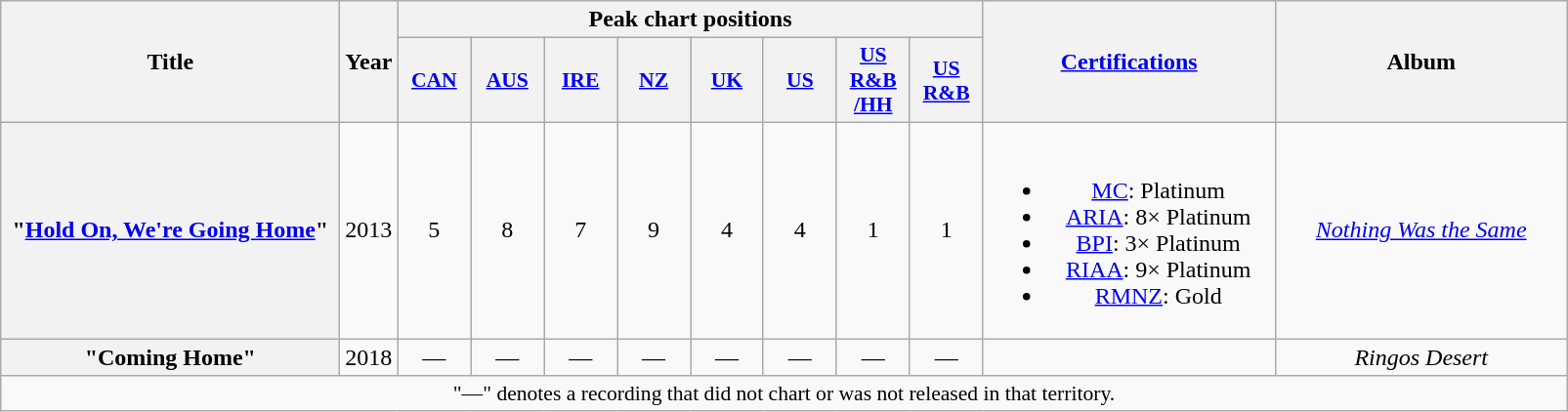<table class="wikitable plainrowheaders" style="text-align:center;">
<tr>
<th scope="col" rowspan="2" style="width:14em;">Title</th>
<th scope="col" rowspan="2">Year</th>
<th scope="col" colspan="8">Peak chart positions</th>
<th scope="col" rowspan="2" style="width:12em;"><a href='#'>Certifications</a></th>
<th scope="col" rowspan="2" style="width:12em;">Album</th>
</tr>
<tr>
<th scope="col" style="width:3em;font-size:90%;"><a href='#'>CAN</a><br></th>
<th scope="col" style="width:3em;font-size:90%;"><a href='#'>AUS</a><br></th>
<th scope="col" style="width:3em;font-size:90%;"><a href='#'>IRE</a><br></th>
<th scope="col" style="width:3em;font-size:90%;"><a href='#'>NZ</a><br></th>
<th scope="col" style="width:3em;font-size:90%;"><a href='#'>UK</a><br></th>
<th scope="col" style="width:3em;font-size:90%;"><a href='#'>US</a><br></th>
<th scope="col" style="width:3em;font-size:90%;"><a href='#'>US<br>R&B<br>/HH</a><br></th>
<th scope="col" style="width:3em;font-size:90%;"><a href='#'>US<br>R&B</a><br></th>
</tr>
<tr>
<th scope="row">"<a href='#'>Hold On, We're Going Home</a>"<br></th>
<td>2013</td>
<td>5</td>
<td>8</td>
<td>7</td>
<td>9</td>
<td>4</td>
<td>4</td>
<td>1</td>
<td>1</td>
<td><br><ul><li><a href='#'>MC</a>: Platinum</li><li><a href='#'>ARIA</a>: 8× Platinum</li><li><a href='#'>BPI</a>: 3× Platinum</li><li><a href='#'>RIAA</a>: 9× Platinum</li><li><a href='#'>RMNZ</a>: Gold</li></ul></td>
<td><em><a href='#'>Nothing Was the Same</a></em></td>
</tr>
<tr>
<th scope="row">"Coming Home"<br> </th>
<td>2018</td>
<td>—</td>
<td>—</td>
<td>—</td>
<td>—</td>
<td>—</td>
<td>—</td>
<td>—</td>
<td>—</td>
<td></td>
<td><em>Ringos Desert</em></td>
</tr>
<tr>
<td colspan="20" style="font-size:90%">"—" denotes a recording that did not chart or was not released in that territory.</td>
</tr>
</table>
